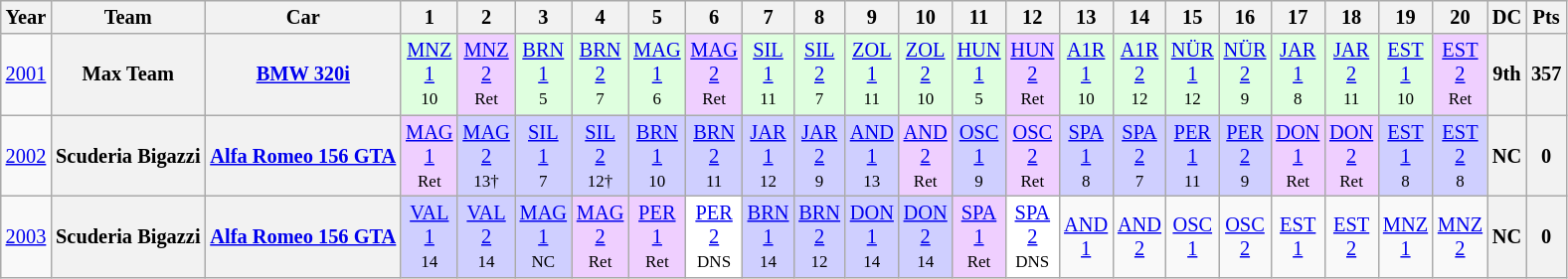<table class="wikitable" style="text-align:center; font-size:85%">
<tr>
<th>Year</th>
<th>Team</th>
<th>Car</th>
<th>1</th>
<th>2</th>
<th>3</th>
<th>4</th>
<th>5</th>
<th>6</th>
<th>7</th>
<th>8</th>
<th>9</th>
<th>10</th>
<th>11</th>
<th>12</th>
<th>13</th>
<th>14</th>
<th>15</th>
<th>16</th>
<th>17</th>
<th>18</th>
<th>19</th>
<th>20</th>
<th>DC</th>
<th>Pts</th>
</tr>
<tr>
<td><a href='#'>2001</a></td>
<th>Max Team</th>
<th><a href='#'>BMW 320i</a></th>
<td style="background:#DFFFDF;"><a href='#'>MNZ<br>1</a><br><small>10</small></td>
<td style="background:#EFCFFF;"><a href='#'>MNZ<br>2</a><br><small>Ret</small></td>
<td style="background:#DFFFDF;"><a href='#'>BRN<br>1</a><br><small>5</small></td>
<td style="background:#DFFFDF;"><a href='#'>BRN<br>2</a><br><small>7</small></td>
<td style="background:#DFFFDF;"><a href='#'>MAG<br>1</a><br><small>6</small></td>
<td style="background:#EFCFFF;"><a href='#'>MAG<br>2</a><br><small>Ret</small></td>
<td style="background:#DFFFDF;"><a href='#'>SIL<br>1</a><br><small>11</small></td>
<td style="background:#DFFFDF;"><a href='#'>SIL<br>2</a><br><small>7</small></td>
<td style="background:#DFFFDF;"><a href='#'>ZOL<br>1</a><br><small>11</small></td>
<td style="background:#DFFFDF;"><a href='#'>ZOL<br>2</a><br><small>10</small></td>
<td style="background:#DFFFDF;"><a href='#'>HUN<br>1</a><br><small>5</small></td>
<td style="background:#EFCFFF;"><a href='#'>HUN<br>2</a><br><small>Ret</small></td>
<td style="background:#DFFFDF;"><a href='#'>A1R<br>1</a><br><small>10</small></td>
<td style="background:#DFFFDF;"><a href='#'>A1R<br>2</a><br><small>12</small></td>
<td style="background:#DFFFDF;"><a href='#'>NÜR<br>1</a><br><small>12</small></td>
<td style="background:#DFFFDF;"><a href='#'>NÜR<br>2</a><br><small>9</small></td>
<td style="background:#DFFFDF;"><a href='#'>JAR<br>1</a><br><small>8</small></td>
<td style="background:#DFFFDF;"><a href='#'>JAR<br>2</a><br><small>11</small></td>
<td style="background:#DFFFDF;"><a href='#'>EST<br>1</a><br><small>10</small></td>
<td style="background:#EFCFFF;"><a href='#'>EST<br>2</a><br><small>Ret</small></td>
<th>9th</th>
<th>357</th>
</tr>
<tr>
<td><a href='#'>2002</a></td>
<th>Scuderia Bigazzi</th>
<th><a href='#'>Alfa Romeo 156 GTA</a></th>
<td style="background:#EFCFFF;"><a href='#'>MAG<br>1</a><br><small>Ret</small></td>
<td style="background:#CFCFFF;"><a href='#'>MAG<br>2</a><br><small>13†</small></td>
<td style="background:#CFCFFF;"><a href='#'>SIL<br>1</a><br><small>7</small></td>
<td style="background:#CFCFFF;"><a href='#'>SIL<br>2</a><br><small>12†</small></td>
<td style="background:#CFCFFF;"><a href='#'>BRN<br>1</a><br><small>10</small></td>
<td style="background:#CFCFFF;"><a href='#'>BRN<br>2</a><br><small>11</small></td>
<td style="background:#CFCFFF;"><a href='#'>JAR<br>1</a><br><small>12</small></td>
<td style="background:#CFCFFF;"><a href='#'>JAR<br>2</a><br><small>9</small></td>
<td style="background:#CFCFFF;"><a href='#'>AND<br>1</a><br><small>13</small></td>
<td style="background:#EFCFFF;"><a href='#'>AND<br>2</a><br><small>Ret</small></td>
<td style="background:#CFCFFF;"><a href='#'>OSC<br>1</a><br><small>9</small></td>
<td style="background:#EFCFFF;"><a href='#'>OSC<br>2</a><br><small>Ret</small></td>
<td style="background:#CFCFFF;"><a href='#'>SPA<br>1</a><br><small>8</small></td>
<td style="background:#CFCFFF;"><a href='#'>SPA<br>2</a><br><small>7</small></td>
<td style="background:#CFCFFF;"><a href='#'>PER<br>1</a><br><small>11</small></td>
<td style="background:#CFCFFF;"><a href='#'>PER<br>2</a><br><small>9</small></td>
<td style="background:#EFCFFF;"><a href='#'>DON<br>1</a><br><small>Ret</small></td>
<td style="background:#EFCFFF;"><a href='#'>DON<br>2</a><br><small>Ret</small></td>
<td style="background:#CFCFFF;"><a href='#'>EST<br>1</a><br><small>8</small></td>
<td style="background:#CFCFFF;"><a href='#'>EST<br>2</a><br><small>8</small></td>
<th>NC</th>
<th>0</th>
</tr>
<tr>
<td><a href='#'>2003</a></td>
<th>Scuderia Bigazzi</th>
<th><a href='#'>Alfa Romeo 156 GTA</a></th>
<td style="background:#CFCFFF;"><a href='#'>VAL<br>1</a><br><small>14</small></td>
<td style="background:#CFCFFF;"><a href='#'>VAL<br>2</a><br><small>14</small></td>
<td style="background:#CFCFFF;"><a href='#'>MAG<br>1</a><br><small>NC</small></td>
<td style="background:#EFCFFF;"><a href='#'>MAG<br>2</a><br><small>Ret</small></td>
<td style="background:#EFCFFF;"><a href='#'>PER<br>1</a><br><small>Ret</small></td>
<td style="background:#FFFFFF;"><a href='#'>PER<br>2</a><br><small>DNS</small></td>
<td style="background:#CFCFFF;"><a href='#'>BRN<br>1</a><br><small>14</small></td>
<td style="background:#CFCFFF;"><a href='#'>BRN<br>2</a><br><small>12</small></td>
<td style="background:#CFCFFF;"><a href='#'>DON<br>1</a><br><small>14</small></td>
<td style="background:#CFCFFF;"><a href='#'>DON<br>2</a><br><small>14</small></td>
<td style="background:#EFCFFF;"><a href='#'>SPA<br>1</a><br><small>Ret</small></td>
<td style="background:#FFFFFF;"><a href='#'>SPA<br>2</a><br><small>DNS</small></td>
<td><a href='#'>AND<br>1</a></td>
<td><a href='#'>AND<br>2</a></td>
<td><a href='#'>OSC<br>1</a></td>
<td><a href='#'>OSC<br>2</a></td>
<td><a href='#'>EST<br>1</a></td>
<td><a href='#'>EST<br>2</a></td>
<td><a href='#'>MNZ<br>1</a></td>
<td><a href='#'>MNZ<br>2</a></td>
<th>NC</th>
<th>0</th>
</tr>
</table>
